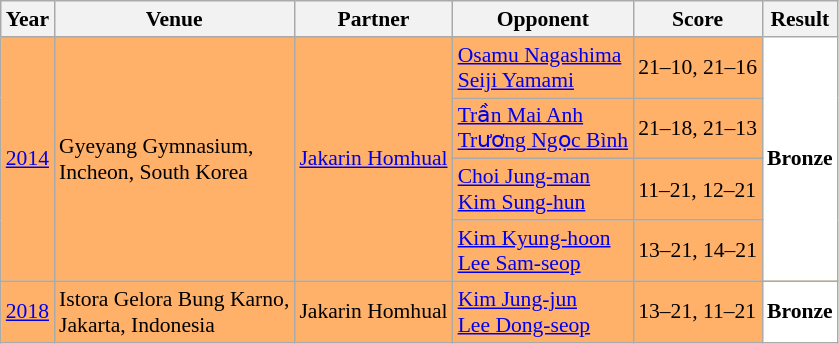<table class="sortable wikitable" style="font-size: 90%;">
<tr>
<th>Year</th>
<th>Venue</th>
<th>Partner</th>
<th>Opponent</th>
<th>Score</th>
<th>Result</th>
</tr>
<tr style="background:#FFB069">
<td rowspan="4" align="center"><a href='#'>2014</a></td>
<td rowspan="4" align="left">Gyeyang Gymnasium,<br>Incheon, South Korea</td>
<td rowspan="4" align="left"> <a href='#'>Jakarin Homhual</a></td>
<td align="left"> <a href='#'>Osamu Nagashima</a><br> <a href='#'>Seiji Yamami</a></td>
<td align="left">21–10, 21–16</td>
<td rowspan="4" style="text-align:left; background:white"> <strong>Bronze</strong></td>
</tr>
<tr style="background:#FFB069">
<td align="left"> <a href='#'>Trần Mai Anh</a><br> <a href='#'>Trương Ngọc Bình</a></td>
<td align="left">21–18, 21–13</td>
</tr>
<tr style="background:#FFB069">
<td align="left"> <a href='#'>Choi Jung-man</a><br> <a href='#'>Kim Sung-hun</a></td>
<td align="left">11–21, 12–21</td>
</tr>
<tr style="background:#FFB069">
<td align="left"> <a href='#'>Kim Kyung-hoon</a><br> <a href='#'>Lee Sam-seop</a></td>
<td align="left">13–21, 14–21</td>
</tr>
<tr style="background:#FFB069">
<td align="center"><a href='#'>2018</a></td>
<td align="left">Istora Gelora Bung Karno,<br>Jakarta, Indonesia</td>
<td align="left"> Jakarin Homhual</td>
<td align="left"> <a href='#'>Kim Jung-jun</a><br> <a href='#'>Lee Dong-seop</a></td>
<td align="left">13–21, 11–21</td>
<td style="text-align:left; background:white"> <strong>Bronze</strong></td>
</tr>
</table>
